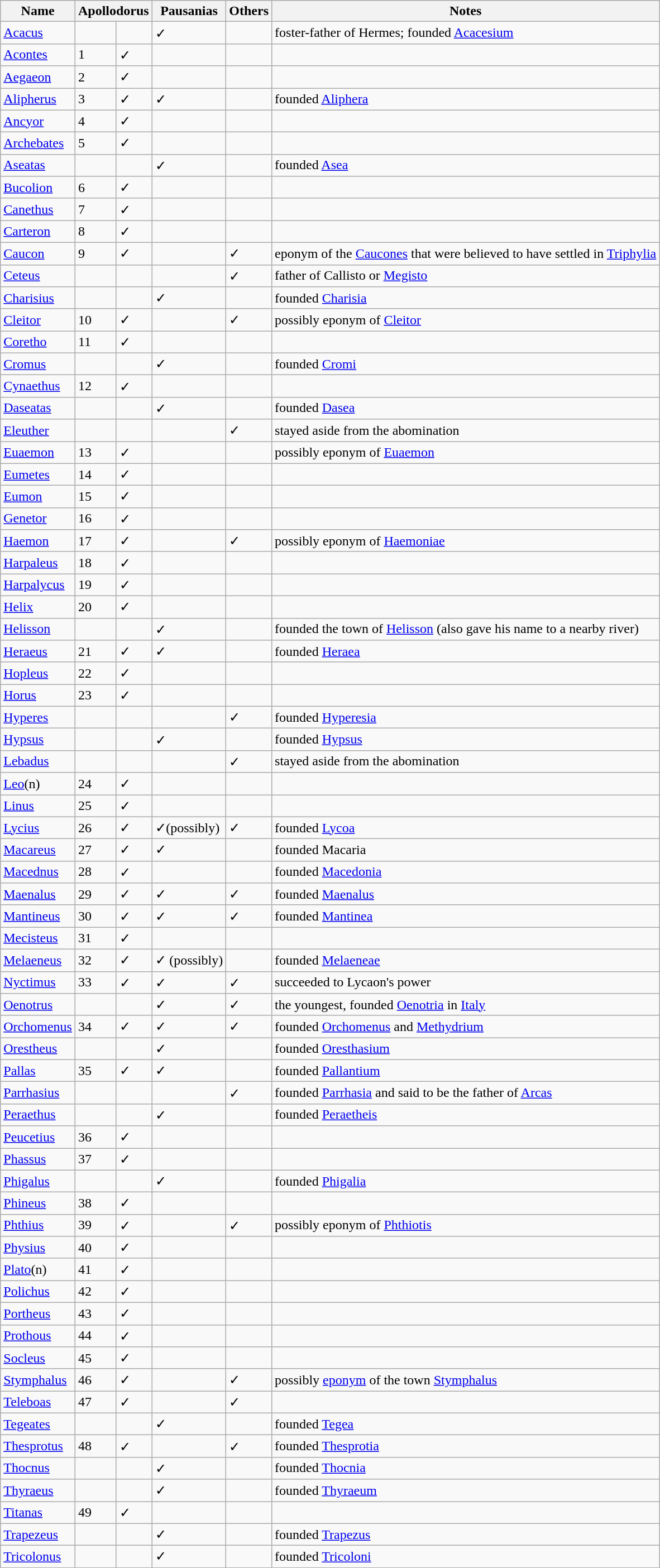<table class="wikitable">
<tr>
<th>Name</th>
<th colspan="2">Apollodorus</th>
<th>Pausanias</th>
<th>Others</th>
<th>Notes</th>
</tr>
<tr>
<td><a href='#'>Acacus</a></td>
<td></td>
<td></td>
<td>✓</td>
<td></td>
<td>foster-father of Hermes; founded <a href='#'>Acacesium</a></td>
</tr>
<tr>
<td><a href='#'>Acontes</a></td>
<td>1</td>
<td>✓</td>
<td></td>
<td></td>
<td></td>
</tr>
<tr>
<td><a href='#'>Aegaeon</a></td>
<td>2</td>
<td>✓</td>
<td></td>
<td></td>
<td></td>
</tr>
<tr>
<td><a href='#'>Alipherus</a></td>
<td>3</td>
<td>✓</td>
<td>✓</td>
<td></td>
<td>founded <a href='#'>Aliphera</a></td>
</tr>
<tr>
<td><a href='#'>Ancyor</a></td>
<td>4</td>
<td>✓</td>
<td></td>
<td></td>
<td></td>
</tr>
<tr>
<td><a href='#'>Archebates</a></td>
<td>5</td>
<td>✓</td>
<td></td>
<td></td>
<td></td>
</tr>
<tr>
<td><a href='#'>Aseatas</a></td>
<td></td>
<td></td>
<td>✓</td>
<td></td>
<td>founded <a href='#'>Asea</a></td>
</tr>
<tr>
<td><a href='#'>Bucolion</a></td>
<td>6</td>
<td>✓</td>
<td></td>
<td></td>
<td></td>
</tr>
<tr>
<td><a href='#'>Canethus</a></td>
<td>7</td>
<td>✓</td>
<td></td>
<td></td>
<td></td>
</tr>
<tr>
<td><a href='#'>Carteron</a></td>
<td>8</td>
<td>✓</td>
<td></td>
<td></td>
<td></td>
</tr>
<tr>
<td><a href='#'>Caucon</a></td>
<td>9</td>
<td>✓</td>
<td></td>
<td>✓</td>
<td>eponym of the <a href='#'>Caucones</a> that were believed to have settled in <a href='#'>Triphylia</a></td>
</tr>
<tr>
<td><a href='#'>Ceteus</a></td>
<td></td>
<td></td>
<td></td>
<td>✓</td>
<td>father of Callisto or <a href='#'>Megisto</a></td>
</tr>
<tr>
<td><a href='#'>Charisius</a></td>
<td></td>
<td></td>
<td>✓</td>
<td></td>
<td>founded <a href='#'>Charisia</a></td>
</tr>
<tr>
<td><a href='#'>Cleitor</a></td>
<td>10</td>
<td>✓</td>
<td></td>
<td>✓</td>
<td>possibly eponym of <a href='#'>Cleitor</a></td>
</tr>
<tr>
<td><a href='#'>Coretho</a></td>
<td>11</td>
<td>✓</td>
<td></td>
<td></td>
<td></td>
</tr>
<tr>
<td><a href='#'>Cromus</a></td>
<td></td>
<td></td>
<td>✓</td>
<td></td>
<td>founded <a href='#'>Cromi</a></td>
</tr>
<tr>
<td><a href='#'>Cynaethus</a></td>
<td>12</td>
<td>✓</td>
<td></td>
<td></td>
<td></td>
</tr>
<tr>
<td><a href='#'>Daseatas</a></td>
<td></td>
<td></td>
<td>✓</td>
<td></td>
<td>founded <a href='#'>Dasea</a></td>
</tr>
<tr>
<td><a href='#'>Eleuther</a></td>
<td></td>
<td></td>
<td></td>
<td>✓</td>
<td>stayed aside from the abomination</td>
</tr>
<tr>
<td><a href='#'>Euaemon</a></td>
<td>13</td>
<td>✓</td>
<td></td>
<td></td>
<td>possibly eponym of <a href='#'>Euaemon</a></td>
</tr>
<tr>
<td><a href='#'>Eumetes</a></td>
<td>14</td>
<td>✓</td>
<td></td>
<td></td>
<td></td>
</tr>
<tr>
<td><a href='#'>Eumon</a></td>
<td>15</td>
<td>✓</td>
<td></td>
<td></td>
<td></td>
</tr>
<tr>
<td><a href='#'>Genetor</a></td>
<td>16</td>
<td>✓</td>
<td></td>
<td></td>
<td></td>
</tr>
<tr>
<td><a href='#'>Haemon</a></td>
<td>17</td>
<td>✓</td>
<td></td>
<td>✓</td>
<td>possibly eponym of <a href='#'>Haemoniae</a></td>
</tr>
<tr>
<td><a href='#'>Harpaleus</a></td>
<td>18</td>
<td>✓</td>
<td></td>
<td></td>
<td></td>
</tr>
<tr>
<td><a href='#'>Harpalycus</a></td>
<td>19</td>
<td>✓</td>
<td></td>
<td></td>
<td></td>
</tr>
<tr>
<td><a href='#'>Helix</a></td>
<td>20</td>
<td>✓</td>
<td></td>
<td></td>
<td></td>
</tr>
<tr>
<td><a href='#'>Helisson</a></td>
<td></td>
<td></td>
<td>✓</td>
<td></td>
<td>founded the town of <a href='#'>Helisson</a> (also gave his name to a nearby river)</td>
</tr>
<tr>
<td><a href='#'>Heraeus</a></td>
<td>21</td>
<td>✓</td>
<td>✓</td>
<td></td>
<td>founded <a href='#'>Heraea</a></td>
</tr>
<tr>
<td><a href='#'>Hopleus</a></td>
<td>22</td>
<td>✓</td>
<td></td>
<td></td>
<td></td>
</tr>
<tr>
<td><a href='#'>Horus</a></td>
<td>23</td>
<td>✓</td>
<td></td>
<td></td>
<td></td>
</tr>
<tr>
<td><a href='#'>Hyperes</a></td>
<td></td>
<td></td>
<td></td>
<td>✓</td>
<td>founded <a href='#'>Hyperesia</a></td>
</tr>
<tr>
<td><a href='#'>Hypsus</a></td>
<td></td>
<td></td>
<td>✓</td>
<td></td>
<td>founded <a href='#'>Hypsus</a></td>
</tr>
<tr>
<td><a href='#'>Lebadus</a></td>
<td></td>
<td></td>
<td></td>
<td>✓</td>
<td>stayed aside from the abomination</td>
</tr>
<tr>
<td><a href='#'>Leo</a>(n)</td>
<td>24</td>
<td>✓</td>
<td></td>
<td></td>
<td></td>
</tr>
<tr>
<td><a href='#'>Linus</a></td>
<td>25</td>
<td>✓</td>
<td></td>
<td></td>
<td></td>
</tr>
<tr>
<td><a href='#'>Lycius</a></td>
<td>26</td>
<td>✓</td>
<td>✓(possibly)</td>
<td>✓</td>
<td>founded <a href='#'>Lycoa</a></td>
</tr>
<tr>
<td><a href='#'>Macareus</a></td>
<td>27</td>
<td>✓</td>
<td>✓</td>
<td></td>
<td>founded Macaria</td>
</tr>
<tr>
<td><a href='#'>Macednus</a></td>
<td>28</td>
<td>✓</td>
<td></td>
<td></td>
<td>founded <a href='#'>Macedonia</a></td>
</tr>
<tr>
<td><a href='#'>Maenalus</a></td>
<td>29</td>
<td>✓</td>
<td>✓</td>
<td>✓</td>
<td>founded <a href='#'>Maenalus</a></td>
</tr>
<tr>
<td><a href='#'>Mantineus</a></td>
<td>30</td>
<td>✓</td>
<td>✓</td>
<td>✓</td>
<td>founded <a href='#'>Mantinea</a></td>
</tr>
<tr>
<td><a href='#'>Mecisteus</a></td>
<td>31</td>
<td>✓</td>
<td></td>
<td></td>
<td></td>
</tr>
<tr>
<td><a href='#'>Melaeneus</a></td>
<td>32</td>
<td>✓</td>
<td>✓ (possibly)</td>
<td></td>
<td>founded <a href='#'>Melaeneae</a></td>
</tr>
<tr>
<td><a href='#'>Nyctimus</a></td>
<td>33</td>
<td>✓</td>
<td>✓</td>
<td>✓</td>
<td>succeeded to Lycaon's power</td>
</tr>
<tr>
<td><a href='#'>Oenotrus</a></td>
<td></td>
<td></td>
<td>✓</td>
<td>✓</td>
<td>the youngest, founded <a href='#'>Oenotria</a> in <a href='#'>Italy</a></td>
</tr>
<tr>
<td><a href='#'>Orchomenus</a></td>
<td>34</td>
<td>✓</td>
<td>✓</td>
<td>✓</td>
<td>founded <a href='#'>Orchomenus</a> and <a href='#'>Methydrium</a></td>
</tr>
<tr>
<td><a href='#'>Orestheus</a></td>
<td></td>
<td></td>
<td>✓</td>
<td></td>
<td>founded <a href='#'>Oresthasium</a></td>
</tr>
<tr>
<td><a href='#'>Pallas</a></td>
<td>35</td>
<td>✓</td>
<td>✓</td>
<td></td>
<td>founded <a href='#'>Pallantium</a></td>
</tr>
<tr>
<td><a href='#'>Parrhasius</a></td>
<td></td>
<td></td>
<td></td>
<td>✓</td>
<td>founded <a href='#'>Parrhasia</a> and said to be the father of <a href='#'>Arcas</a></td>
</tr>
<tr>
<td><a href='#'>Peraethus</a></td>
<td></td>
<td></td>
<td>✓</td>
<td></td>
<td>founded <a href='#'>Peraetheis</a></td>
</tr>
<tr>
<td><a href='#'>Peucetius</a></td>
<td>36</td>
<td>✓</td>
<td></td>
<td></td>
<td></td>
</tr>
<tr>
<td><a href='#'>Phassus</a></td>
<td>37</td>
<td>✓</td>
<td></td>
<td></td>
<td></td>
</tr>
<tr>
<td><a href='#'>Phigalus</a></td>
<td></td>
<td></td>
<td>✓</td>
<td></td>
<td>founded <a href='#'>Phigalia</a></td>
</tr>
<tr>
<td><a href='#'>Phineus</a></td>
<td>38</td>
<td>✓</td>
<td></td>
<td></td>
<td></td>
</tr>
<tr>
<td><a href='#'>Phthius</a></td>
<td>39</td>
<td>✓</td>
<td></td>
<td>✓</td>
<td>possibly eponym of <a href='#'>Phthiotis</a></td>
</tr>
<tr>
<td><a href='#'>Physius</a></td>
<td>40</td>
<td>✓</td>
<td></td>
<td></td>
<td></td>
</tr>
<tr>
<td><a href='#'>Plato</a>(n)</td>
<td>41</td>
<td>✓</td>
<td></td>
<td></td>
<td></td>
</tr>
<tr>
<td><a href='#'>Polichus</a></td>
<td>42</td>
<td>✓</td>
<td></td>
<td></td>
<td></td>
</tr>
<tr>
<td><a href='#'>Portheus</a></td>
<td>43</td>
<td>✓</td>
<td></td>
<td></td>
<td></td>
</tr>
<tr>
<td><a href='#'>Prothous</a></td>
<td>44</td>
<td>✓</td>
<td></td>
<td></td>
<td></td>
</tr>
<tr>
<td><a href='#'>Socleus</a></td>
<td>45</td>
<td>✓</td>
<td></td>
<td></td>
<td></td>
</tr>
<tr>
<td><a href='#'>Stymphalus</a></td>
<td>46</td>
<td>✓</td>
<td></td>
<td>✓</td>
<td>possibly <a href='#'>eponym</a> of the town <a href='#'>Stymphalus</a></td>
</tr>
<tr>
<td><a href='#'>Teleboas</a></td>
<td>47</td>
<td>✓</td>
<td></td>
<td>✓</td>
<td></td>
</tr>
<tr>
<td><a href='#'>Tegeates</a></td>
<td></td>
<td></td>
<td>✓</td>
<td></td>
<td>founded <a href='#'>Tegea</a></td>
</tr>
<tr>
<td><a href='#'>Thesprotus</a></td>
<td>48</td>
<td>✓</td>
<td></td>
<td>✓</td>
<td>founded <a href='#'>Thesprotia</a></td>
</tr>
<tr>
<td><a href='#'>Thocnus</a></td>
<td></td>
<td></td>
<td>✓</td>
<td></td>
<td>founded <a href='#'>Thocnia</a></td>
</tr>
<tr>
<td><a href='#'>Thyraeus</a></td>
<td></td>
<td></td>
<td>✓</td>
<td></td>
<td>founded <a href='#'>Thyraeum</a></td>
</tr>
<tr>
<td><a href='#'>Titanas</a></td>
<td>49</td>
<td>✓</td>
<td></td>
<td></td>
<td></td>
</tr>
<tr>
<td><a href='#'>Trapezeus</a></td>
<td></td>
<td></td>
<td>✓</td>
<td></td>
<td>founded <a href='#'>Trapezus</a></td>
</tr>
<tr>
<td><a href='#'>Tricolonus</a></td>
<td></td>
<td></td>
<td>✓</td>
<td></td>
<td>founded <a href='#'>Tricoloni</a></td>
</tr>
</table>
